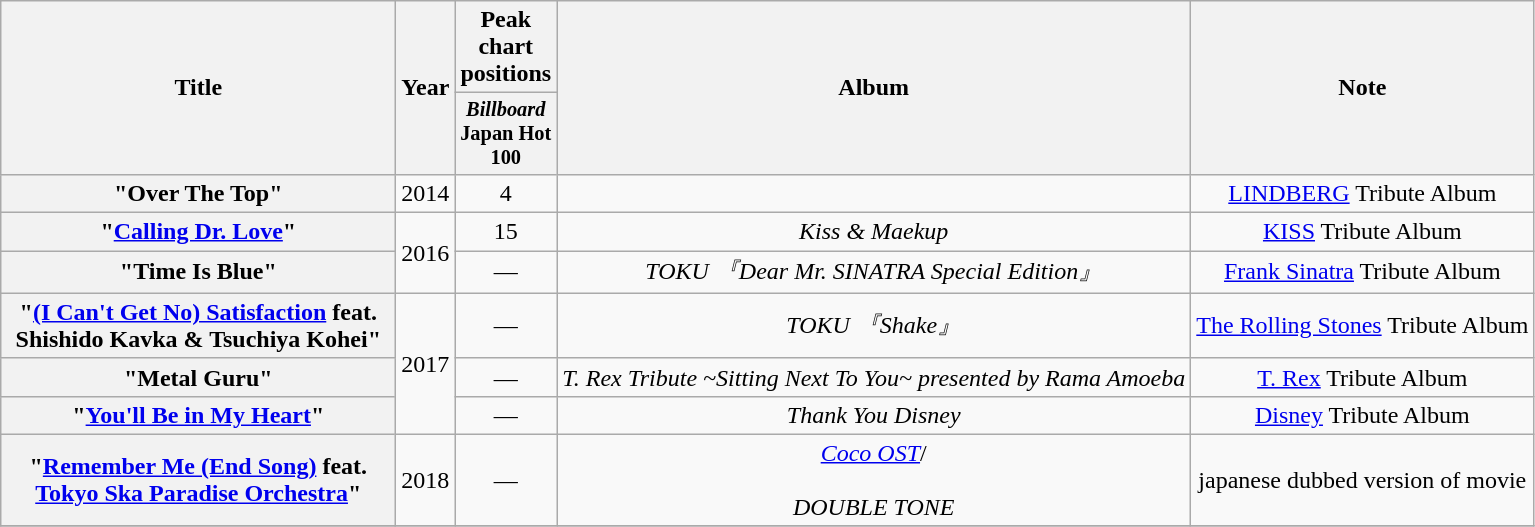<table class="wikitable plainrowheaders" style="text-align:center;">
<tr>
<th scope="col" rowspan="2" style="width:16em;">Title</th>
<th scope="col" rowspan="2">Year</th>
<th scope="col" colspan="1">Peak chart positions</th>
<th scope="col" rowspan="2">Album</th>
<th scope="col" rowspan="2">Note</th>
</tr>
<tr>
<th style="width:3em;font-size:85%"><em>Billboard</em> Japan Hot 100<br></th>
</tr>
<tr>
<th scope="row">"Over The Top"</th>
<td>2014</td>
<td>4</td>
<td><em></em></td>
<td><a href='#'>LINDBERG</a> Tribute Album</td>
</tr>
<tr>
<th scope="row">"<a href='#'>Calling Dr. Love</a>"</th>
<td rowspan="2">2016</td>
<td>15</td>
<td rowspan="1"><em>Kiss & Maekup</em></td>
<td><a href='#'>KISS</a> Tribute Album</td>
</tr>
<tr>
<th scope="row">"Time Is Blue"</th>
<td>—</td>
<td rowspan="1"><em>TOKU 『Dear Mr. SINATRA Special Edition』</em></td>
<td><a href='#'>Frank Sinatra</a> Tribute Album</td>
</tr>
<tr>
<th scope="row">"<a href='#'>(I Can't Get No) Satisfaction</a> feat. Shishido Kavka & Tsuchiya Kohei"</th>
<td rowspan="3">2017</td>
<td>—</td>
<td rowspan="1"><em>TOKU 『Shake』</em></td>
<td><a href='#'>The Rolling Stones</a> Tribute Album</td>
</tr>
<tr>
<th scope="row">"Metal Guru"</th>
<td>—</td>
<td rowspan="1"><em>T. Rex Tribute ~Sitting Next To You~ presented by Rama Amoeba</em></td>
<td><a href='#'>T. Rex</a> Tribute Album</td>
</tr>
<tr>
<th scope="row">"<a href='#'>You'll Be in My Heart</a>"</th>
<td>—</td>
<td rowspan="1"><em>Thank You Disney</em></td>
<td><a href='#'>Disney</a> Tribute Album</td>
</tr>
<tr>
<th scope="row">"<a href='#'>Remember Me (End Song)</a> feat. <a href='#'>Tokyo Ska Paradise Orchestra</a>"</th>
<td rowspan="1">2018</td>
<td>—</td>
<td rowspan="1"><em><a href='#'>Coco OST</a></em>/ <br><br><em>DOUBLE TONE</em></td>
<td>japanese dubbed version of movie</td>
</tr>
<tr>
</tr>
</table>
